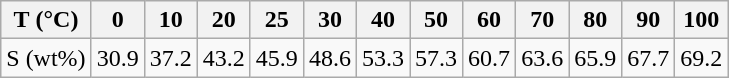<table class="wikitable" style="text-align:center">
<tr>
<th>Т (°C)</th>
<th>0</th>
<th>10</th>
<th>20</th>
<th>25</th>
<th>30</th>
<th>40</th>
<th>50</th>
<th>60</th>
<th>70</th>
<th>80</th>
<th>90</th>
<th>100</th>
</tr>
<tr>
<td>S (wt%)</td>
<td>30.9</td>
<td>37.2</td>
<td>43.2</td>
<td>45.9</td>
<td>48.6</td>
<td>53.3</td>
<td>57.3</td>
<td>60.7</td>
<td>63.6</td>
<td>65.9</td>
<td>67.7</td>
<td>69.2</td>
</tr>
</table>
